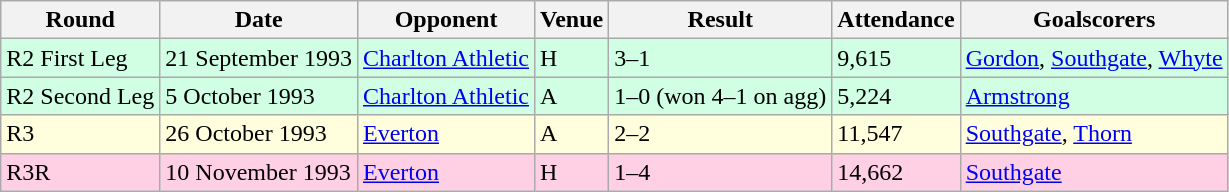<table class="wikitable">
<tr>
<th>Round</th>
<th>Date</th>
<th>Opponent</th>
<th>Venue</th>
<th>Result</th>
<th>Attendance</th>
<th>Goalscorers</th>
</tr>
<tr style="background-color: #d0ffe3;">
<td>R2 First Leg</td>
<td>21 September 1993</td>
<td><a href='#'>Charlton Athletic</a></td>
<td>H</td>
<td>3–1</td>
<td>9,615</td>
<td><a href='#'>Gordon</a>, <a href='#'>Southgate</a>, <a href='#'>Whyte</a></td>
</tr>
<tr style="background-color: #d0ffe3;">
<td>R2 Second Leg</td>
<td>5 October 1993</td>
<td><a href='#'>Charlton Athletic</a></td>
<td>A</td>
<td>1–0 (won 4–1 on agg)</td>
<td>5,224</td>
<td><a href='#'>Armstrong</a></td>
</tr>
<tr style="background-color: #ffffdd;">
<td>R3</td>
<td>26 October 1993</td>
<td><a href='#'>Everton</a></td>
<td>A</td>
<td>2–2</td>
<td>11,547</td>
<td><a href='#'>Southgate</a>, <a href='#'>Thorn</a></td>
</tr>
<tr style="background-color: #ffd0e3;">
<td>R3R</td>
<td>10 November 1993</td>
<td><a href='#'>Everton</a></td>
<td>H</td>
<td>1–4</td>
<td>14,662</td>
<td><a href='#'>Southgate</a></td>
</tr>
</table>
